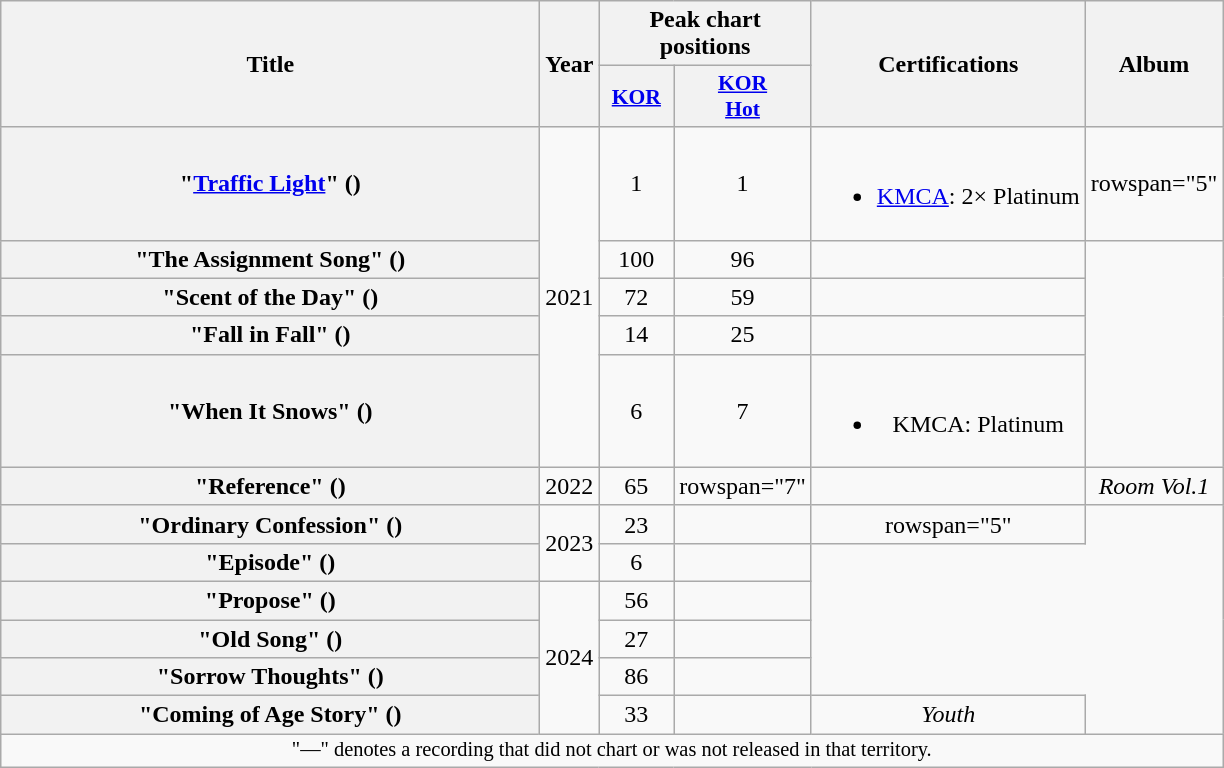<table class="wikitable plainrowheaders" style="text-align:center;">
<tr>
<th scope="col" rowspan="2" style="width:22em;">Title</th>
<th scope="col" rowspan="2">Year</th>
<th scope="col" colspan="2">Peak chart positions</th>
<th scope="col" rowspan="2">Certifications</th>
<th scope="col" rowspan="2">Album</th>
</tr>
<tr>
<th scope="col" style="width:3em;font-size:90%"><a href='#'>KOR</a><br></th>
<th scope="col" style="width:3em;font-size:90%"><a href='#'>KOR<br>Hot</a><br></th>
</tr>
<tr>
<th scope="row">"<a href='#'>Traffic Light</a>" ()</th>
<td rowspan="5">2021</td>
<td>1</td>
<td>1</td>
<td><br><ul><li><a href='#'>KMCA</a>: 2× Platinum</li></ul></td>
<td>rowspan="5" </td>
</tr>
<tr>
<th scope="row">"The Assignment Song" ()</th>
<td>100</td>
<td>96</td>
<td></td>
</tr>
<tr>
<th scope="row">"Scent of the Day" ()</th>
<td>72</td>
<td>59</td>
<td></td>
</tr>
<tr>
<th scope="row">"Fall in Fall" () </th>
<td>14</td>
<td>25</td>
<td></td>
</tr>
<tr>
<th scope="row">"When It Snows" () </th>
<td>6</td>
<td>7</td>
<td><br><ul><li>KMCA: Platinum</li></ul></td>
</tr>
<tr>
<th scope="row">"Reference" ()</th>
<td>2022</td>
<td>65</td>
<td>rowspan="7" </td>
<td></td>
<td><em>Room Vol.1</em></td>
</tr>
<tr>
<th scope="row">"Ordinary Confession" ()</th>
<td rowspan="2">2023</td>
<td>23</td>
<td></td>
<td>rowspan="5" </td>
</tr>
<tr>
<th scope="row">"Episode" ()</th>
<td>6</td>
<td></td>
</tr>
<tr>
<th scope="row">"Propose" ()</th>
<td rowspan="4">2024</td>
<td>56</td>
<td></td>
</tr>
<tr>
<th scope="row">"Old Song" () </th>
<td>27</td>
<td></td>
</tr>
<tr>
<th scope="row">"Sorrow Thoughts" ()</th>
<td>86</td>
<td></td>
</tr>
<tr>
<th scope="row">"Coming of Age Story" ()</th>
<td>33</td>
<td></td>
<td><em>Youth</em></td>
</tr>
<tr>
<td colspan="7" style="font-size:85%">"—" denotes a recording that did not chart or was not released in that territory.</td>
</tr>
</table>
